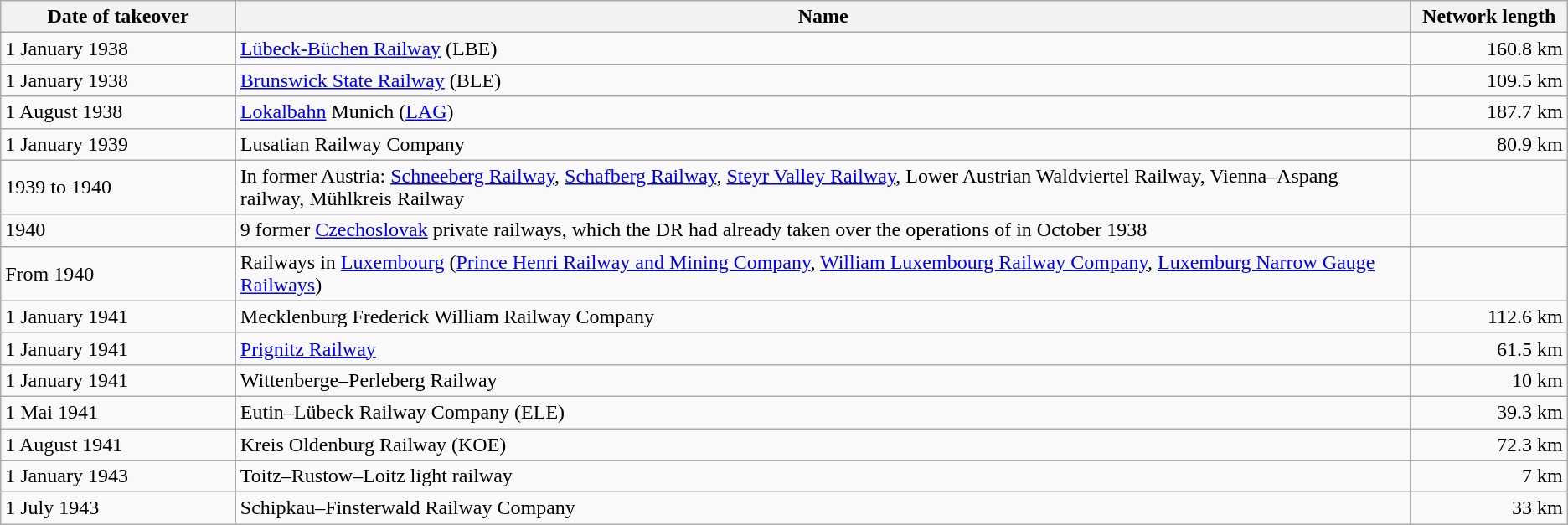<table class="wikitable">
<tr class="hintergrundfarbe5">
<th style="vertical-align:top; width:15%;">Date of takeover</th>
<th style="vertical-align:top; width:75%;">Name</th>
<th style="vertical-align:top; width:10%;">Network length</th>
</tr>
<tr>
<td>1 January 1938</td>
<td><a href='#'>Lübeck-Büchen Railway</a> (LBE)</td>
<td style="text-align:right;">160.8 km</td>
</tr>
<tr>
<td>1 January 1938</td>
<td><a href='#'>Brunswick State Railway</a> (BLE)</td>
<td style="text-align:right;">109.5 km</td>
</tr>
<tr>
<td>1 August 1938</td>
<td><a href='#'>Lokalbahn</a> Munich (<a href='#'>LAG</a>)</td>
<td style="text-align:right;">187.7 km</td>
</tr>
<tr>
<td>1 January 1939</td>
<td>Lusatian Railway Company</td>
<td style="text-align:right;">80.9 km</td>
</tr>
<tr>
<td>1939 to 1940</td>
<td>In former Austria: <a href='#'>Schneeberg Railway</a>, <a href='#'>Schafberg Railway</a>, <a href='#'>Steyr Valley Railway</a>, Lower Austrian Waldviertel Railway, Vienna–Aspang railway, Mühlkreis Railway</td>
<td style="text-align:right;"></td>
</tr>
<tr>
<td>1940</td>
<td>9 former <a href='#'>Czechoslovak</a> private railways, which the DR had already taken over the operations of in October 1938</td>
<td style="text-align:right;"></td>
</tr>
<tr>
<td>From 1940</td>
<td>Railways in <a href='#'>Luxembourg</a> (<a href='#'>Prince Henri Railway and Mining Company</a>, <a href='#'>William Luxembourg Railway Company</a>, <a href='#'>Luxemburg Narrow Gauge Railways</a>)</td>
<td style="text-align:right;"></td>
</tr>
<tr>
<td>1 January 1941</td>
<td>Mecklenburg Frederick William Railway Company</td>
<td style="text-align:right;">112.6 km</td>
</tr>
<tr>
<td>1 January 1941</td>
<td><a href='#'>Prignitz Railway</a></td>
<td style="text-align:right;">61.5 km</td>
</tr>
<tr>
<td>1 January 1941</td>
<td>Wittenberge–Perleberg Railway</td>
<td style="text-align:right;">10 km</td>
</tr>
<tr>
<td>1 Mai 1941</td>
<td>Eutin–Lübeck Railway Company (ELE)</td>
<td style="text-align:right;">39.3 km</td>
</tr>
<tr>
<td>1 August 1941</td>
<td>Kreis Oldenburg Railway (KOE)</td>
<td style="text-align:right;">72.3 km</td>
</tr>
<tr>
<td>1 January 1943</td>
<td>Toitz–Rustow–Loitz light railway</td>
<td style="text-align:right;">7 km</td>
</tr>
<tr>
<td>1 July 1943</td>
<td>Schipkau–Finsterwald Railway Company</td>
<td style="text-align:right;">33 km</td>
</tr>
</table>
